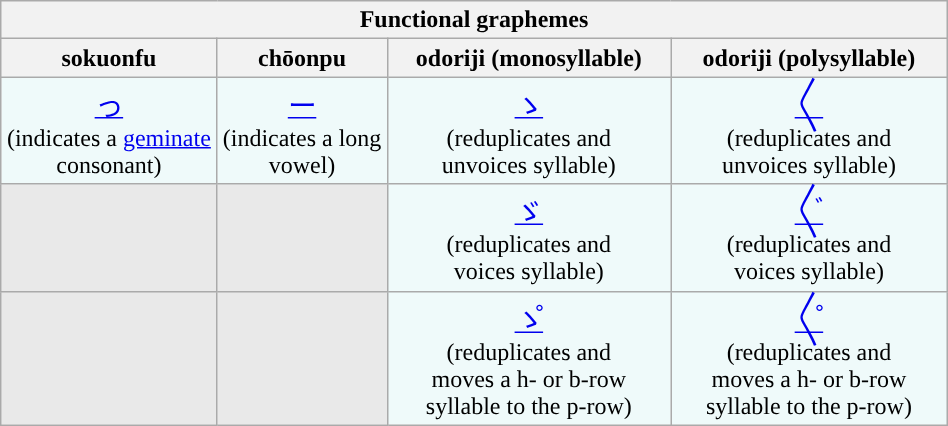<table class="wikitable nowraplinks" border="0" cellpadding="2" style="vertical-align:top;padding:2px;" width="50%">
<tr>
<th colspan=4 style="background:">Functional graphemes</th>
</tr>
<tr>
<th>sokuonfu</th>
<th>chōonpu</th>
<th>odoriji (monosyllable)</th>
<th>odoriji (polysyllable)</th>
</tr>
<tr style="vertical-align:top; text-align:center">
<td style="background:#EFFAFA"><big><a href='#'>っ</a></big><br> (indicates a <a href='#'>geminate</a> consonant)</td>
<td style="background:#EFFAFA"><big><a href='#'>ー</a></big><br> (indicates a long vowel)</td>
<td style="background:#EFFAFA"><big><a href='#'>ゝ</a></big><br> (reduplicates and<br>unvoices syllable)</td>
<td style="background:#EFFAFA"><big><a href='#'>〱</a></big><br> (reduplicates and<br>unvoices syllable)</td>
</tr>
<tr style="vertical-align:top; text-align:center">
<td style="background:#E9E9E9"></td>
<td style="background:#E9E9E9"></td>
<td style="background:#EFFAFA"><big><a href='#'>ゞ</a></big><br> (reduplicates and<br>voices syllable)</td>
<td style="background:#EFFAFA"><big><a href='#'>〱゙</a></big><br> (reduplicates and<br>voices syllable)</td>
</tr>
<tr style="vertical-align:top; text-align:center">
<td style="background:#E9E9E9"></td>
<td style="background:#E9E9E9"></td>
<td style="background:#EFFAFA"><big><a href='#'>ゝ゚</a></big><br> (reduplicates and<br>moves a h- or b-row syllable to the p-row)</td>
<td style="background:#EFFAFA"><big><a href='#'>〱゚</a></big><br> (reduplicates and<br>moves a h- or b-row syllable to the p-row)</td>
</tr>
</table>
